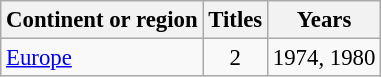<table class="wikitable" style="font-size: 95%;">
<tr>
<th>Continent or region</th>
<th>Titles</th>
<th>Years</th>
</tr>
<tr>
<td><a href='#'>Europe</a></td>
<td style="text-align:center;">2</td>
<td>1974, 1980</td>
</tr>
</table>
